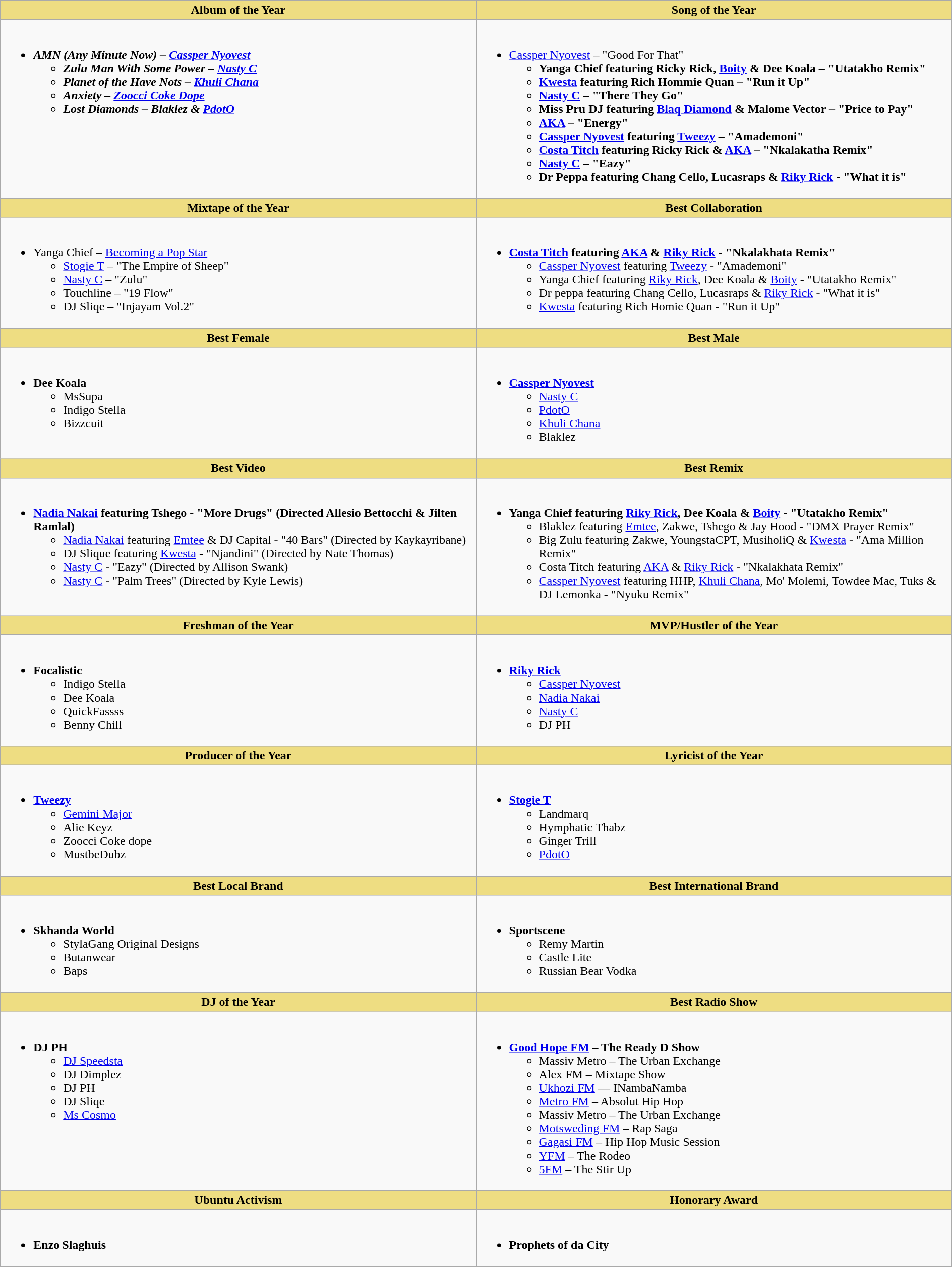<table class=wikitable width="100%">
<tr>
<th style="background:#EEDD82;" ! width="50%">Album of the Year</th>
<th style="background:#EEDD82;" ! width="50%">Song of the Year</th>
</tr>
<tr>
<td valign="top"><br><ul><li><strong><em>AMN (Any Minute Now)<em> – <a href='#'>Cassper Nyovest</a><strong><ul><li></em>Zulu Man With Some Power<em> – <a href='#'>Nasty C</a></li><li></em> Planet of the Have Nots<em> – <a href='#'>Khuli Chana</a></li><li></em>Anxiety<em> – <a href='#'>Zoocci Coke Dope</a></li><li></em>Lost Diamonds<em> – Blaklez & <a href='#'>PdotO</a></li></ul></li></ul></td>
<td valign="top"><br><ul><li></strong><a href='#'>Cassper Nyovest</a> – "Good For That"<strong><ul><li>Yanga Chief featuring Ricky Rick, <a href='#'>Boity</a> & Dee Koala – "Utatakho Remix"</li><li><a href='#'>Kwesta</a> featuring Rich Hommie Quan – "Run it Up"</li><li><a href='#'>Nasty C</a> – "There They Go"</li><li>Miss Pru DJ featuring <a href='#'>Blaq Diamond</a> & Malome Vector – "Price to Pay"</li><li><a href='#'>AKA</a> – "Energy"</li><li><a href='#'>Cassper Nyovest</a> featuring <a href='#'>Tweezy</a> – "Amademoni"</li><li><a href='#'>Costa Titch</a> featuring Ricky Rick & <a href='#'>AKA</a> – "Nkalakatha Remix"</li><li><a href='#'>Nasty C</a> – "Eazy"</li><li>Dr Peppa featuring Chang Cello, Lucasraps & <a href='#'>Riky Rick</a> - "What it is"</li></ul></li></ul></td>
</tr>
<tr>
<th style="background:#EEDD82;" ! "width="50%">Mixtape of the Year</th>
<th style="background:#EEDD82;" ! "width="50%">Best Collaboration</th>
</tr>
<tr>
<td valign="top"><br><ul><li></strong>Yanga Chief – </em><a href='#'>Becoming a Pop Star</a></em></strong><ul><li><a href='#'>Stogie T</a> – "The Empire of Sheep"</li><li><a href='#'>Nasty C</a> – "Zulu"</li><li>Touchline – "19 Flow"</li><li>DJ Sliqe – "Injayam Vol.2"</li></ul></li></ul></td>
<td valign="top"><br><ul><li><strong><a href='#'>Costa Titch</a> featuring <a href='#'>AKA</a> & <a href='#'>Riky Rick</a> - "Nkalakhata Remix"</strong><ul><li><a href='#'>Cassper Nyovest</a> featuring <a href='#'>Tweezy</a> - "Amademoni"</li><li>Yanga Chief featuring <a href='#'>Riky Rick</a>, Dee Koala & <a href='#'>Boity</a> - "Utatakho Remix"</li><li>Dr peppa featuring Chang Cello, Lucasraps & <a href='#'>Riky Rick</a> - "What it is"</li><li><a href='#'>Kwesta</a> featuring Rich Homie Quan - "Run it Up"</li></ul></li></ul></td>
</tr>
<tr>
<th style="background:#EEDD82;" ! width="50%">Best Female</th>
<th style="background:#EEDD82;" ! width="50%">Best Male</th>
</tr>
<tr>
<td valign="top"><br><ul><li><strong>Dee Koala</strong><ul><li>MsSupa</li><li>Indigo Stella</li><li>Bizzcuit</li></ul></li></ul></td>
<td valign="top"><br><ul><li><strong><a href='#'>Cassper Nyovest</a></strong><ul><li><a href='#'>Nasty C</a></li><li><a href='#'>PdotO</a></li><li><a href='#'>Khuli Chana</a></li><li>Blaklez</li></ul></li></ul></td>
</tr>
<tr>
<th style="background:#EEDD82;" ! "width="50%">Best Video</th>
<th style="background:#EEDD82;" ! "width="50%">Best Remix</th>
</tr>
<tr>
<td valign="top"><br><ul><li><strong><a href='#'>Nadia Nakai</a> featuring Tshego - "More Drugs" (Directed Allesio Bettocchi & Jilten Ramlal)</strong><ul><li><a href='#'>Nadia Nakai</a> featuring <a href='#'>Emtee</a> & DJ Capital - "40 Bars" (Directed by Kaykayribane)</li><li>DJ Slique featuring <a href='#'>Kwesta</a> - "Njandini" (Directed by Nate Thomas)</li><li><a href='#'>Nasty C</a> - "Eazy" (Directed by Allison Swank)</li><li><a href='#'>Nasty C</a> - "Palm Trees" (Directed by Kyle Lewis)</li></ul></li></ul></td>
<td valign="top"><br><ul><li><strong>Yanga Chief featuring <a href='#'>Riky Rick</a>, Dee Koala & <a href='#'>Boity</a> - "Utatakho Remix"</strong><ul><li>Blaklez featuring <a href='#'>Emtee</a>, Zakwe, Tshego & Jay Hood - "DMX Prayer Remix"</li><li>Big Zulu featuring Zakwe, YoungstaCPT, MusiholiQ & <a href='#'>Kwesta</a> - "Ama Million Remix"</li><li>Costa Titch featuring <a href='#'>AKA</a> & <a href='#'>Riky Rick</a> - "Nkalakhata Remix"</li><li><a href='#'>Cassper Nyovest</a> featuring HHP, <a href='#'>Khuli Chana</a>, Mo' Molemi, Towdee Mac, Tuks & DJ Lemonka - "Nyuku Remix"</li></ul></li></ul></td>
</tr>
<tr>
<th style="background:#EEDD82;" ! width="50%">Freshman of the Year</th>
<th style="background:#EEDD82;" ! width="50%">MVP/Hustler of the Year</th>
</tr>
<tr>
<td valign="top"><br><ul><li><strong>Focalistic</strong><ul><li>Indigo Stella</li><li>Dee Koala</li><li>QuickFassss</li><li>Benny Chill</li></ul></li></ul></td>
<td valign="top"><br><ul><li><strong><a href='#'>Riky Rick</a></strong><ul><li><a href='#'>Cassper Nyovest</a></li><li><a href='#'>Nadia Nakai</a></li><li><a href='#'>Nasty C</a></li><li>DJ PH</li></ul></li></ul></td>
</tr>
<tr>
<th style="background:#EEDD82;" ! "width="50%">Producer of the Year</th>
<th style="background:#EEDD82;" ! "width="50%">Lyricist of the Year</th>
</tr>
<tr>
<td valign="top"><br><ul><li><strong><a href='#'>Tweezy</a></strong><ul><li><a href='#'>Gemini Major</a></li><li>Alie Keyz</li><li>Zoocci Coke dope</li><li>MustbeDubz</li></ul></li></ul></td>
<td valign="top"><br><ul><li><strong><a href='#'>Stogie T</a></strong><ul><li>Landmarq</li><li>Hymphatic Thabz</li><li>Ginger Trill</li><li><a href='#'>PdotO</a></li></ul></li></ul></td>
</tr>
<tr>
<th style="background:#EEDD82;" ! "width="50%">Best Local Brand</th>
<th style="background:#EEDD82;" ! "width="50%">Best International Brand</th>
</tr>
<tr>
<td valign="top"><br><ul><li><strong>Skhanda World</strong><ul><li>StylaGang Original Designs</li><li>Butanwear</li><li>Baps</li></ul></li></ul></td>
<td valign="top"><br><ul><li><strong>Sportscene</strong><ul><li>Remy Martin</li><li>Castle Lite</li><li>Russian Bear Vodka</li></ul></li></ul></td>
</tr>
<tr>
<th style="background:#EEDD82;" ! "width="50%">DJ of the Year</th>
<th style="background:#EEDD82;" ! "width="50%">Best Radio Show</th>
</tr>
<tr>
<td valign="top"><br><ul><li><strong>DJ PH</strong><ul><li><a href='#'>DJ Speedsta</a></li><li>DJ Dimplez</li><li>DJ PH</li><li>DJ Sliqe</li><li><a href='#'>Ms Cosmo</a></li></ul></li></ul></td>
<td valign="top"><br><ul><li><strong><a href='#'>Good Hope FM</a> – The Ready D Show</strong><ul><li>Massiv Metro – The Urban Exchange</li><li>Alex FM – Mixtape Show</li><li><a href='#'>Ukhozi FM</a> — INambaNamba</li><li><a href='#'>Metro FM</a> – Absolut Hip Hop</li><li>Massiv Metro – The Urban Exchange</li><li><a href='#'>Motsweding FM</a> – Rap Saga</li><li><a href='#'>Gagasi FM</a> – Hip Hop Music Session</li><li><a href='#'>YFM</a> – The Rodeo</li><li><a href='#'>5FM</a> – The Stir Up</li></ul></li></ul></td>
</tr>
<tr>
<th style="background:#EEDD82;" ! "width="50%">Ubuntu Activism</th>
<th style="background:#EEDD82;" ! "width="50%">Honorary Award</th>
</tr>
<tr>
<td valign="top"><br><ul><li><strong>Enzo Slaghuis</strong></li></ul></td>
<td valign="top"><br><ul><li><strong>Prophets of da City</strong></li></ul></td>
</tr>
<tr>
</tr>
</table>
